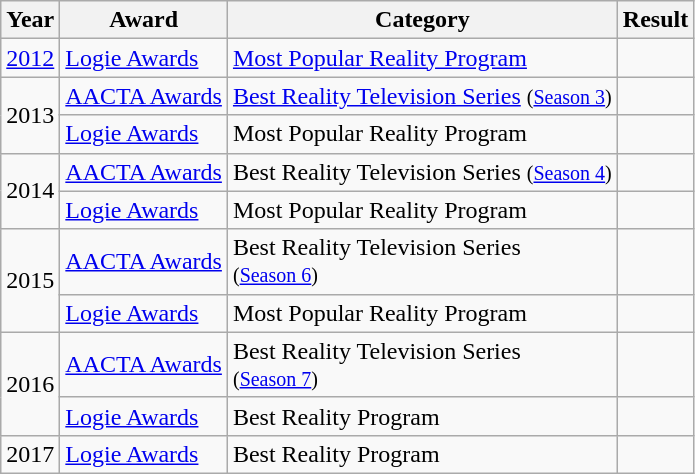<table class="wikitable plainrowheaders">
<tr>
<th scope="col">Year</th>
<th scope="col">Award</th>
<th scope="col">Category</th>
<th scope="col">Result</th>
</tr>
<tr>
<td scope="row"><a href='#'>2012</a></td>
<td><a href='#'>Logie Awards</a></td>
<td><a href='#'>Most Popular Reality Program</a></td>
<td></td>
</tr>
<tr>
<td scope="row" rowspan="2">2013</td>
<td><a href='#'>AACTA Awards</a></td>
<td><a href='#'>Best Reality Television Series</a> <small>(<a href='#'>Season 3</a>)</small></td>
<td></td>
</tr>
<tr>
<td><a href='#'>Logie Awards</a></td>
<td>Most Popular Reality Program</td>
<td></td>
</tr>
<tr>
<td scope="row" rowspan="2">2014</td>
<td><a href='#'>AACTA Awards</a></td>
<td>Best Reality Television Series <small>(<a href='#'>Season 4</a>)</small></td>
<td></td>
</tr>
<tr>
<td><a href='#'>Logie Awards</a></td>
<td>Most Popular Reality Program</td>
<td></td>
</tr>
<tr>
<td scope="row" rowspan="2">2015</td>
<td><a href='#'>AACTA Awards</a></td>
<td>Best Reality Television Series<br><small>(<a href='#'>Season 6</a>)</small></td>
<td></td>
</tr>
<tr>
<td><a href='#'>Logie Awards</a></td>
<td>Most Popular Reality Program</td>
<td></td>
</tr>
<tr>
<td scope="row" rowspan="2">2016</td>
<td><a href='#'>AACTA Awards</a></td>
<td>Best Reality Television Series<br><small>(<a href='#'>Season 7</a>)</small></td>
<td></td>
</tr>
<tr>
<td><a href='#'>Logie Awards</a></td>
<td>Best Reality Program</td>
<td></td>
</tr>
<tr>
<td scope="row">2017</td>
<td><a href='#'>Logie Awards</a></td>
<td>Best Reality Program</td>
<td></td>
</tr>
</table>
